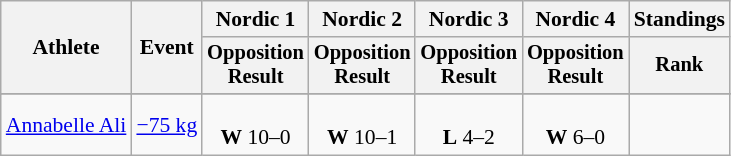<table class="wikitable" style="font-size:90%">
<tr>
<th rowspan=2>Athlete</th>
<th rowspan=2>Event</th>
<th>Nordic 1</th>
<th>Nordic 2</th>
<th>Nordic 3</th>
<th>Nordic 4</th>
<th>Standings</th>
</tr>
<tr style="font-size: 95%">
<th>Opposition<br>Result</th>
<th>Opposition<br>Result</th>
<th>Opposition<br>Result</th>
<th>Opposition<br>Result</th>
<th>Rank</th>
</tr>
<tr align=center>
</tr>
<tr align=center>
<td align=left><a href='#'>Annabelle Ali</a></td>
<td align=left><a href='#'>−75 kg</a></td>
<td><br><strong>W</strong> 10–0</td>
<td><br><strong>W</strong> 10–1</td>
<td><br><strong>L</strong> 4–2</td>
<td><br><strong>W</strong> 6–0</td>
<td></td>
</tr>
</table>
